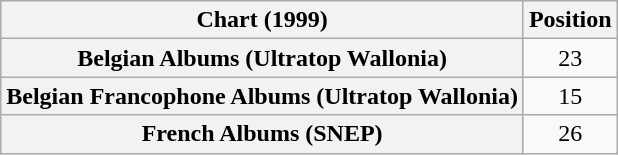<table class="wikitable sortable plainrowheaders" style="text-align:center">
<tr>
<th scope="col">Chart (1999)</th>
<th scope="col">Position</th>
</tr>
<tr>
<th scope="row">Belgian Albums (Ultratop Wallonia)</th>
<td>23</td>
</tr>
<tr>
<th scope="row">Belgian Francophone Albums (Ultratop Wallonia)</th>
<td>15</td>
</tr>
<tr>
<th scope="row">French Albums (SNEP)</th>
<td>26</td>
</tr>
</table>
